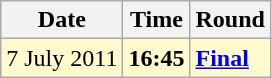<table class="wikitable">
<tr>
<th>Date</th>
<th>Time</th>
<th>Round</th>
</tr>
<tr style=background:lemonchiffon>
<td>7 July 2011</td>
<td><strong>16:45</strong></td>
<td><strong><a href='#'>Final</a></strong></td>
</tr>
</table>
